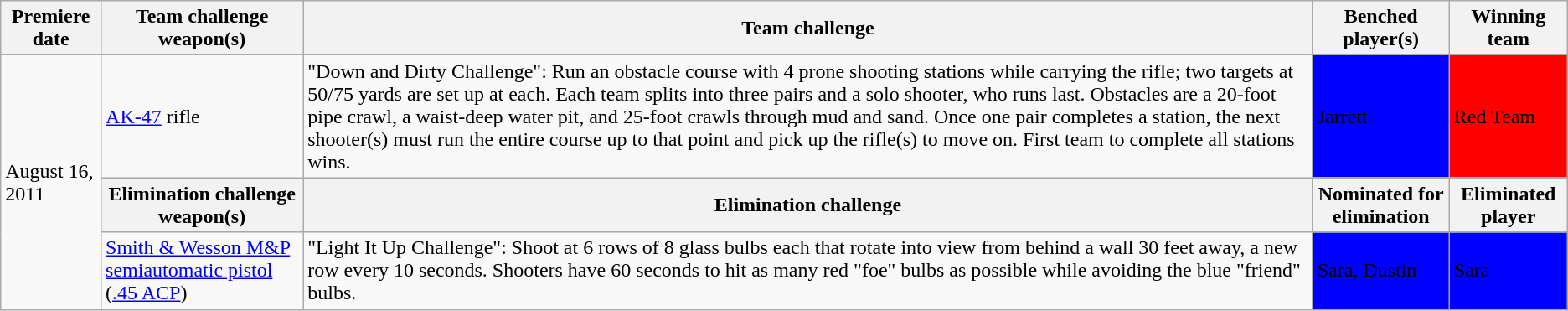<table class="wikitable">
<tr>
<th>Premiere date</th>
<th>Team challenge weapon(s)</th>
<th>Team challenge</th>
<th>Benched player(s)</th>
<th>Winning team</th>
</tr>
<tr>
<td rowspan="3">August 16, 2011</td>
<td><a href='#'>AK-47</a> rifle</td>
<td>"Down and Dirty Challenge": Run an obstacle course with 4 prone shooting stations while carrying the rifle; two targets at 50/75 yards are set up at each. Each team splits into three pairs and a solo shooter, who runs last. Obstacles are a 20-foot pipe crawl, a waist-deep water pit, and 25-foot crawls through mud and sand. Once one pair completes a station, the next shooter(s) must run the entire course up to that point and pick up the rifle(s) to move on. First team to complete all stations wins.</td>
<td style="background:blue;"><span>Jarrett</span></td>
<td style="background:red;"><span>Red Team</span></td>
</tr>
<tr>
<th>Elimination challenge weapon(s)</th>
<th>Elimination challenge</th>
<th>Nominated for elimination</th>
<th>Eliminated player</th>
</tr>
<tr>
<td><a href='#'>Smith & Wesson M&P</a> <a href='#'>semiautomatic pistol</a> (<a href='#'>.45 ACP</a>)</td>
<td>"Light It Up Challenge": Shoot at 6 rows of 8 glass bulbs each that rotate into view from behind a wall 30 feet away, a new row every 10 seconds. Shooters have 60 seconds to hit as many red "foe" bulbs as possible while avoiding the blue "friend" bulbs.</td>
<td style="background:blue;"><span>Sara, Dustin</span></td>
<td style="background:blue;"><span>Sara</span></td>
</tr>
</table>
